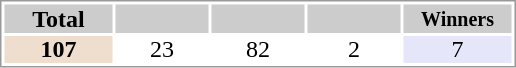<table style="border: 1px solid #999; background-color:#FFFFFF; line-height:16px; text-align:center">
<tr>
<th style="background-color: #ccc;" width="70">Total</th>
<th style="background-color: #ccc;" width="60"><small></small></th>
<th style="background-color: #ccc;" width="60"><small></small></th>
<th style="background-color: #ccc;" width="60"><small></small></th>
<th style="background-color: #ccc;" width="70"><small>Winners</small></th>
</tr>
<tr>
<td bgcolor=#EFDECD><strong>107</strong></td>
<td>23</td>
<td>82</td>
<td>2</td>
<td bgcolor=#E6E6FA>7</td>
</tr>
</table>
